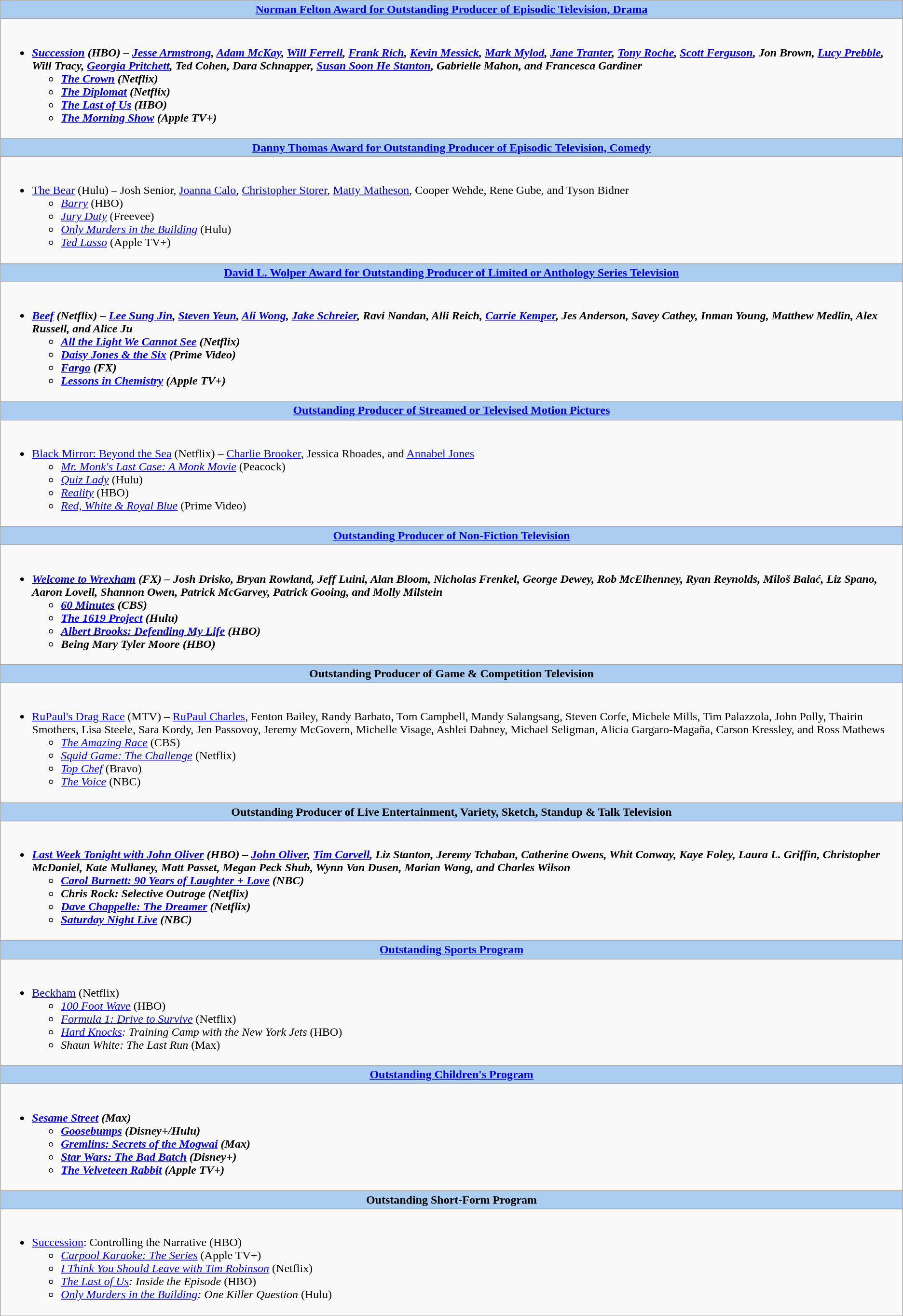<table class=wikitable style="width="100%">
<tr>
<th colspan="2" style="background:#abcdef;"><a href='#'>Norman Felton Award for Outstanding Producer of Episodic Television, Drama</a></th>
</tr>
<tr>
<td colspan="2" style="vertical-align:top;"><br><ul><li><strong><em><a href='#'>Succession</a><em> (HBO) – <a href='#'>Jesse Armstrong</a>, <a href='#'>Adam McKay</a>, <a href='#'>Will Ferrell</a>, <a href='#'>Frank Rich</a>, <a href='#'>Kevin Messick</a>, <a href='#'>Mark Mylod</a>, <a href='#'>Jane Tranter</a>, <a href='#'>Tony Roche</a>, <a href='#'>Scott Ferguson</a>, Jon Brown, <a href='#'>Lucy Prebble</a>, Will Tracy, <a href='#'>Georgia Pritchett</a>, Ted Cohen, Dara Schnapper, <a href='#'>Susan Soon He Stanton</a>, Gabrielle Mahon, and Francesca Gardiner<strong><ul><li></em><a href='#'>The Crown</a><em> (Netflix)</li><li></em><a href='#'>The Diplomat</a><em> (Netflix)</li><li></em><a href='#'>The Last of Us</a><em> (HBO)</li><li></em><a href='#'>The Morning Show</a><em> (Apple TV+)</li></ul></li></ul></td>
</tr>
<tr>
<th colspan="2" style="background:#abcdef;"><a href='#'>Danny Thomas Award for Outstanding Producer of Episodic Television, Comedy</a></th>
</tr>
<tr>
<td colspan="2" style="vertical-align:top;"><br><ul><li></em></strong><a href='#'>The Bear</a></em> (Hulu) – Josh Senior, <a href='#'>Joanna Calo</a>, <a href='#'>Christopher Storer</a>, <a href='#'>Matty Matheson</a>, Cooper Wehde, Rene Gube, and Tyson Bidner</strong><ul><li><em><a href='#'>Barry</a></em> (HBO)</li><li><em><a href='#'>Jury Duty</a></em> (Freevee)</li><li><em><a href='#'>Only Murders in the Building</a></em> (Hulu)</li><li><em><a href='#'>Ted Lasso</a></em> (Apple TV+)</li></ul></li></ul></td>
</tr>
<tr>
<th colspan="2" style="background:#abcdef;"><a href='#'>David L. Wolper Award for Outstanding Producer of Limited or Anthology Series Television</a></th>
</tr>
<tr>
<td colspan="2" style="vertical-align:top;"><br><ul><li><strong><em><a href='#'>Beef</a><em> (Netflix) – <a href='#'>Lee Sung Jin</a>, <a href='#'>Steven Yeun</a>, <a href='#'>Ali Wong</a>, <a href='#'>Jake Schreier</a>, Ravi Nandan, Alli Reich, <a href='#'>Carrie Kemper</a>, Jes Anderson, Savey Cathey, Inman Young, Matthew Medlin, Alex Russell, and Alice Ju<strong><ul><li></em><a href='#'>All the Light We Cannot See</a><em> (Netflix)</li><li></em><a href='#'>Daisy Jones & the Six</a><em> (Prime Video)</li><li></em><a href='#'>Fargo</a><em> (FX)</li><li></em><a href='#'>Lessons in Chemistry</a><em> (Apple TV+)</li></ul></li></ul></td>
</tr>
<tr>
<th colspan="2" style="background:#abcdef;"><a href='#'>Outstanding Producer of Streamed or Televised Motion Pictures</a></th>
</tr>
<tr>
<td colspan="2" style="vertical-align:top;"><br><ul><li></em></strong><a href='#'>Black Mirror: Beyond the Sea</a></em> (Netflix) – <a href='#'>Charlie Brooker</a>, Jessica Rhoades, and <a href='#'>Annabel Jones</a></strong><ul><li><em><a href='#'>Mr. Monk's Last Case: A Monk Movie</a></em> (Peacock)</li><li><em><a href='#'>Quiz Lady</a></em> (Hulu)</li><li><em><a href='#'>Reality</a></em> (HBO)</li><li><em><a href='#'>Red, White & Royal Blue</a></em> (Prime Video)</li></ul></li></ul></td>
</tr>
<tr>
<th colspan="2" style="background:#abcdef;"><a href='#'>Outstanding Producer of Non-Fiction Television</a></th>
</tr>
<tr>
<td colspan="2" style="vertical-align:top;"><br><ul><li><strong><em><a href='#'>Welcome to Wrexham</a><em> (FX) – Josh Drisko, Bryan Rowland, Jeff Luini, Alan Bloom, Nicholas Frenkel, George Dewey, Rob McElhenney, Ryan Reynolds, Miloš Balać, Liz Spano, Aaron Lovell, Shannon Owen, Patrick McGarvey, Patrick Gooing, and Molly Milstein<strong><ul><li></em><a href='#'>60 Minutes</a><em> (CBS)</li><li></em><a href='#'>The 1619 Project</a><em> (Hulu)</li><li></em><a href='#'>Albert Brooks: Defending My Life</a><em> (HBO)</li><li></em>Being Mary Tyler Moore<em> (HBO)</li></ul></li></ul></td>
</tr>
<tr>
<th colspan="2" style="background:#abcdef;">Outstanding Producer of Game & Competition Television</th>
</tr>
<tr>
<td colspan="2" style="vertical-align:top;"><br><ul><li></em></strong><a href='#'>RuPaul's Drag Race</a></em> (MTV) – <a href='#'>RuPaul Charles</a>, Fenton Bailey, Randy Barbato, Tom Campbell, Mandy Salangsang, Steven Corfe, Michele Mills, Tim Palazzola, John Polly, Thairin Smothers, Lisa Steele, Sara Kordy, Jen Passovoy, Jeremy McGovern, Michelle Visage, Ashlei Dabney, Michael Seligman, Alicia Gargaro-Magaña, Carson Kressley, and Ross Mathews</strong><ul><li><em><a href='#'>The Amazing Race</a></em> (CBS)</li><li><em><a href='#'>Squid Game: The Challenge</a></em> (Netflix)</li><li><em><a href='#'>Top Chef</a></em> (Bravo)</li><li><em><a href='#'>The Voice</a></em> (NBC)</li></ul></li></ul></td>
</tr>
<tr>
<th colspan="2" style="background:#abcdef;">Outstanding Producer of Live Entertainment, Variety, Sketch, Standup & Talk Television</th>
</tr>
<tr>
<td colspan="2" style="vertical-align:top;"><br><ul><li><strong><em><a href='#'>Last Week Tonight with John Oliver</a><em> (HBO) – <a href='#'>John Oliver</a>, <a href='#'>Tim Carvell</a>, Liz Stanton, Jeremy Tchaban, Catherine Owens, Whit Conway, Kaye Foley, Laura L. Griffin, Christopher McDaniel, Kate Mullaney, Matt Passet, Megan Peck Shub, Wynn Van Dusen, Marian Wang, and Charles Wilson<strong><ul><li></em><a href='#'>Carol Burnett: 90 Years of Laughter + Love</a><em> (NBC)</li><li></em>Chris Rock: Selective Outrage<em> (Netflix)</li><li></em><a href='#'>Dave Chappelle: The Dreamer</a><em> (Netflix)</li><li></em><a href='#'>Saturday Night Live</a><em> (NBC)</li></ul></li></ul></td>
</tr>
<tr>
<th colspan="2" style="background:#abcdef;"><a href='#'>Outstanding Sports Program</a></th>
</tr>
<tr>
<td colspan="2" style="vertical-align:top;"><br><ul><li></em></strong><a href='#'>Beckham</a></em> (Netflix)</strong><ul><li><em><a href='#'>100 Foot Wave</a></em> (HBO)</li><li><em><a href='#'>Formula 1: Drive to Survive</a></em> (Netflix)</li><li><em><a href='#'>Hard Knocks</a>: Training Camp with the New York Jets</em> (HBO)</li><li><em>Shaun White: The Last Run</em> (Max)</li></ul></li></ul></td>
</tr>
<tr>
<th colspan="2" style="background:#abcdef;"><a href='#'>Outstanding Children's Program</a></th>
</tr>
<tr>
<td colspan="2" style="vertical-align:top;"><br><ul><li><strong><em><a href='#'>Sesame Street</a><em> (Max)<strong><ul><li></em><a href='#'>Goosebumps</a><em> (Disney+/Hulu)</li><li></em><a href='#'>Gremlins: Secrets of the Mogwai</a><em> (Max)</li><li></em><a href='#'>Star Wars: The Bad Batch</a><em> (Disney+)</li><li></em><a href='#'>The Velveteen Rabbit</a><em> (Apple TV+)</li></ul></li></ul></td>
</tr>
<tr>
<th colspan="2" style="background:#abcdef;">Outstanding Short-Form Program</th>
</tr>
<tr>
<td colspan="2" style="vertical-align:top;"><br><ul><li></em></strong><a href='#'>Succession</a>: Controlling the Narrative</em> (HBO)</strong><ul><li><em><a href='#'>Carpool Karaoke: The Series</a></em> (Apple TV+)</li><li><em><a href='#'>I Think You Should Leave with Tim Robinson</a></em> (Netflix)</li><li><em><a href='#'>The Last of Us</a>: Inside the Episode</em> (HBO)</li><li><em><a href='#'>Only Murders in the Building</a>: One Killer Question</em> (Hulu)</li></ul></li></ul></td>
</tr>
</table>
